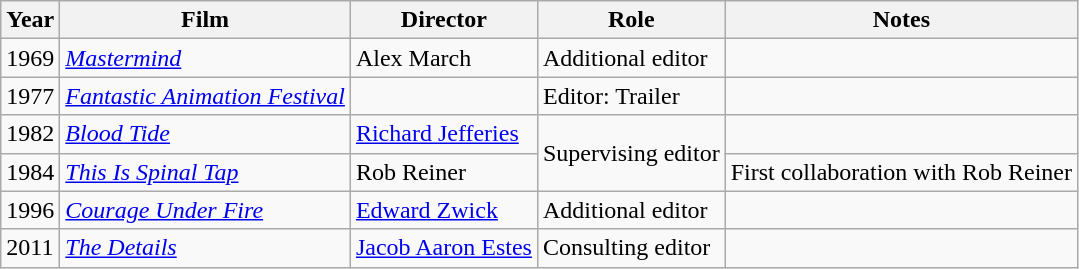<table class="wikitable">
<tr>
<th>Year</th>
<th>Film</th>
<th>Director</th>
<th>Role</th>
<th>Notes</th>
</tr>
<tr>
<td>1969</td>
<td><em><a href='#'>Mastermind</a></em></td>
<td>Alex March</td>
<td>Additional editor</td>
<td></td>
</tr>
<tr>
<td>1977</td>
<td><em><a href='#'>Fantastic Animation Festival</a></em></td>
<td></td>
<td>Editor: Trailer</td>
<td></td>
</tr>
<tr>
<td>1982</td>
<td><em><a href='#'>Blood Tide</a></em></td>
<td><a href='#'>Richard Jefferies</a></td>
<td rowspan=2>Supervising editor</td>
<td></td>
</tr>
<tr>
<td>1984</td>
<td><em><a href='#'>This Is Spinal Tap</a></em></td>
<td>Rob Reiner</td>
<td>First collaboration with Rob Reiner</td>
</tr>
<tr>
<td>1996</td>
<td><em><a href='#'>Courage Under Fire</a></em></td>
<td><a href='#'>Edward Zwick</a></td>
<td>Additional editor</td>
<td></td>
</tr>
<tr>
<td>2011</td>
<td><em><a href='#'>The Details</a></em></td>
<td><a href='#'>Jacob Aaron Estes</a></td>
<td>Consulting editor</td>
<td></td>
</tr>
</table>
